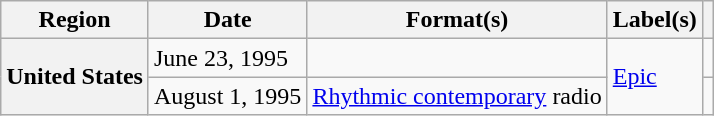<table class="wikitable plainrowheaders">
<tr>
<th scope="col">Region</th>
<th scope="col">Date</th>
<th scope="col">Format(s)</th>
<th scope="col">Label(s)</th>
<th scope="col"></th>
</tr>
<tr>
<th scope="row" rowspan="2">United States</th>
<td>June 23, 1995</td>
<td></td>
<td rowspan="2"><a href='#'>Epic</a></td>
<td></td>
</tr>
<tr>
<td>August 1, 1995</td>
<td><a href='#'>Rhythmic contemporary</a> radio</td>
<td></td>
</tr>
</table>
